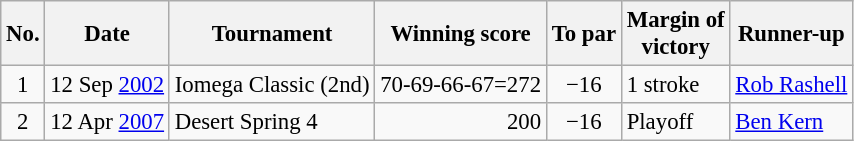<table class="wikitable" style="font-size:95%;">
<tr>
<th>No.</th>
<th>Date</th>
<th>Tournament</th>
<th>Winning score</th>
<th>To par</th>
<th>Margin of<br>victory</th>
<th>Runner-up</th>
</tr>
<tr>
<td align=center>1</td>
<td align=right>12 Sep <a href='#'>2002</a></td>
<td>Iomega Classic (2nd)</td>
<td align=right>70-69-66-67=272</td>
<td align=center>−16</td>
<td>1 stroke</td>
<td> <a href='#'>Rob Rashell</a></td>
</tr>
<tr>
<td align=center>2</td>
<td align=right>12 Apr <a href='#'>2007</a></td>
<td>Desert Spring 4</td>
<td align=right>200</td>
<td align=center>−16</td>
<td>Playoff</td>
<td> <a href='#'>Ben Kern</a></td>
</tr>
</table>
